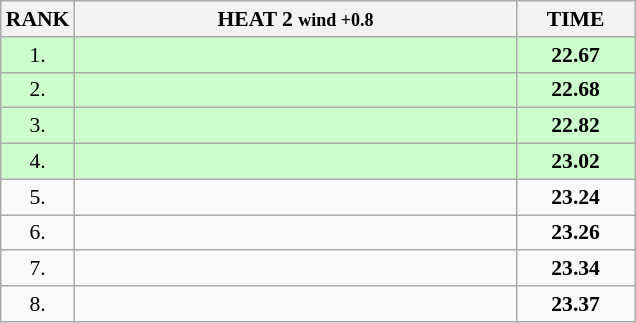<table class="wikitable" style="border-collapse: collapse; font-size: 90%;">
<tr>
<th>RANK</th>
<th style="width: 20em">HEAT 2 <small>wind +0.8</small></th>
<th style="width: 5em">TIME</th>
</tr>
<tr style="background:#ccffcc;">
<td align="center">1.</td>
<td></td>
<td align="center"><strong>22.67</strong></td>
</tr>
<tr style="background:#ccffcc;">
<td align="center">2.</td>
<td></td>
<td align="center"><strong>22.68</strong></td>
</tr>
<tr style="background:#ccffcc;">
<td align="center">3.</td>
<td></td>
<td align="center"><strong>22.82</strong></td>
</tr>
<tr style="background:#ccffcc;">
<td align="center">4.</td>
<td></td>
<td align="center"><strong>23.02</strong></td>
</tr>
<tr>
<td align="center">5.</td>
<td></td>
<td align="center"><strong>23.24</strong></td>
</tr>
<tr>
<td align="center">6.</td>
<td></td>
<td align="center"><strong>23.26</strong></td>
</tr>
<tr>
<td align="center">7.</td>
<td></td>
<td align="center"><strong>23.34</strong></td>
</tr>
<tr>
<td align="center">8.</td>
<td></td>
<td align="center"><strong>23.37</strong></td>
</tr>
</table>
